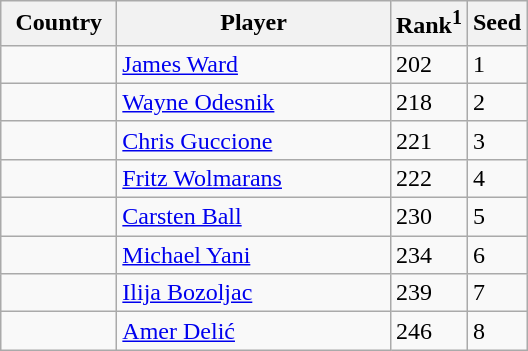<table class="sortable wikitable">
<tr>
<th width="70">Country</th>
<th width="175">Player</th>
<th>Rank<sup>1</sup></th>
<th>Seed</th>
</tr>
<tr>
<td></td>
<td><a href='#'>James Ward</a></td>
<td>202</td>
<td>1</td>
</tr>
<tr>
<td></td>
<td><a href='#'>Wayne Odesnik</a></td>
<td>218</td>
<td>2</td>
</tr>
<tr>
<td></td>
<td><a href='#'>Chris Guccione</a></td>
<td>221</td>
<td>3</td>
</tr>
<tr>
<td></td>
<td><a href='#'>Fritz Wolmarans</a></td>
<td>222</td>
<td>4</td>
</tr>
<tr>
<td></td>
<td><a href='#'>Carsten Ball</a></td>
<td>230</td>
<td>5</td>
</tr>
<tr>
<td></td>
<td><a href='#'>Michael Yani</a></td>
<td>234</td>
<td>6</td>
</tr>
<tr>
<td></td>
<td><a href='#'>Ilija Bozoljac</a></td>
<td>239</td>
<td>7</td>
</tr>
<tr>
<td></td>
<td><a href='#'>Amer Delić</a></td>
<td>246</td>
<td>8</td>
</tr>
</table>
